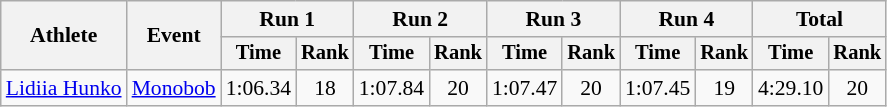<table class=wikitable style=text-align:center;font-size:90%>
<tr>
<th rowspan=2>Athlete</th>
<th rowspan=2>Event</th>
<th colspan=2>Run 1</th>
<th colspan=2>Run 2</th>
<th colspan=2>Run 3</th>
<th colspan=2>Run 4</th>
<th colspan=2>Total</th>
</tr>
<tr style=font-size:95%>
<th>Time</th>
<th>Rank</th>
<th>Time</th>
<th>Rank</th>
<th>Time</th>
<th>Rank</th>
<th>Time</th>
<th>Rank</th>
<th>Time</th>
<th>Rank</th>
</tr>
<tr>
<td align=left><a href='#'>Lidiia Hunko</a></td>
<td align=left><a href='#'>Monobob</a></td>
<td>1:06.34</td>
<td>18</td>
<td>1:07.84</td>
<td>20</td>
<td>1:07.47</td>
<td>20</td>
<td>1:07.45</td>
<td>19</td>
<td>4:29.10</td>
<td>20</td>
</tr>
</table>
